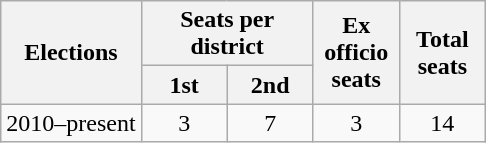<table class="wikitable">
<tr>
<th rowspan="2">Elections</th>
<th colspan="2">Seats per district</th>
<th rowspan="2" width="50px">Ex officio seats</th>
<th rowspan="2" width="50px">Total seats</th>
</tr>
<tr>
<th width="50px">1st</th>
<th width="50px">2nd</th>
</tr>
<tr align="center">
<td>2010–present</td>
<td>3</td>
<td>7</td>
<td>3</td>
<td>14</td>
</tr>
</table>
